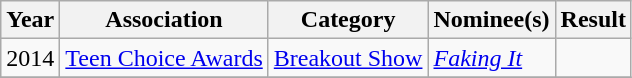<table class="wikitable sortable">
<tr>
<th class=unsortable>Year</th>
<th>Association</th>
<th>Category</th>
<th>Nominee(s)</th>
<th>Result</th>
</tr>
<tr>
<td>2014</td>
<td><a href='#'>Teen Choice Awards</a></td>
<td><a href='#'>Breakout Show</a></td>
<td><em><a href='#'>Faking It</a></em></td>
<td></td>
</tr>
<tr>
</tr>
</table>
